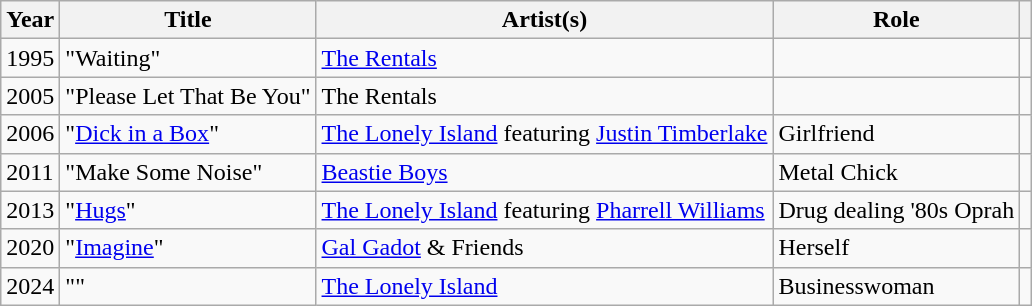<table class="wikitable sortable">
<tr>
<th>Year</th>
<th>Title</th>
<th>Artist(s)</th>
<th>Role</th>
<th class="unsortable"></th>
</tr>
<tr>
<td>1995</td>
<td>"Waiting"</td>
<td><a href='#'>The Rentals</a></td>
<td></td>
<td></td>
</tr>
<tr>
<td>2005</td>
<td>"Please Let That Be You"</td>
<td>The Rentals</td>
<td></td>
<td></td>
</tr>
<tr>
<td>2006</td>
<td>"<a href='#'>Dick in a Box</a>"</td>
<td><a href='#'>The Lonely Island</a> featuring <a href='#'>Justin Timberlake</a></td>
<td>Girlfriend</td>
<td></td>
</tr>
<tr>
<td>2011</td>
<td>"Make Some Noise"</td>
<td><a href='#'>Beastie Boys</a></td>
<td>Metal Chick</td>
<td></td>
</tr>
<tr>
<td>2013</td>
<td>"<a href='#'>Hugs</a>"</td>
<td><a href='#'>The Lonely Island</a> featuring <a href='#'>Pharrell Williams</a></td>
<td>Drug dealing '80s Oprah</td>
<td></td>
</tr>
<tr>
<td>2020</td>
<td>"<a href='#'>Imagine</a>"</td>
<td><a href='#'>Gal Gadot</a> & Friends</td>
<td>Herself</td>
<td></td>
</tr>
<tr>
<td>2024</td>
<td>""</td>
<td><a href='#'>The Lonely Island</a></td>
<td>Businesswoman</td>
<td></td>
</tr>
</table>
